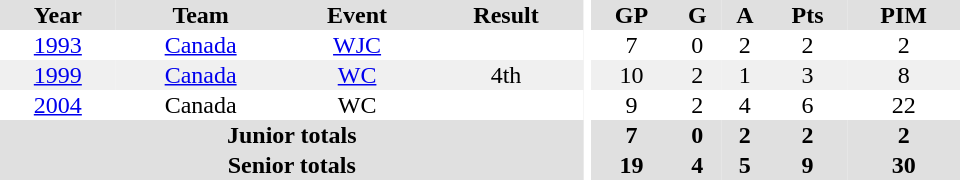<table border="0" cellpadding="1" cellspacing="0" ID="Table3" style="text-align:center; width:40em">
<tr ALIGN="center" bgcolor="#e0e0e0">
<th>Year</th>
<th>Team</th>
<th>Event</th>
<th>Result</th>
<th rowspan="99" bgcolor="#ffffff"></th>
<th>GP</th>
<th>G</th>
<th>A</th>
<th>Pts</th>
<th>PIM</th>
</tr>
<tr>
<td><a href='#'>1993</a></td>
<td><a href='#'>Canada</a></td>
<td><a href='#'>WJC</a></td>
<td></td>
<td>7</td>
<td>0</td>
<td>2</td>
<td>2</td>
<td>2</td>
</tr>
<tr bgcolor="#f0f0f0">
<td><a href='#'>1999</a></td>
<td><a href='#'>Canada</a></td>
<td><a href='#'>WC</a></td>
<td>4th</td>
<td>10</td>
<td>2</td>
<td>1</td>
<td>3</td>
<td>8</td>
</tr>
<tr>
<td><a href='#'>2004</a></td>
<td>Canada</td>
<td>WC</td>
<td></td>
<td>9</td>
<td>2</td>
<td>4</td>
<td>6</td>
<td>22</td>
</tr>
<tr bgcolor="#e0e0e0">
<th colspan="4">Junior totals</th>
<th>7</th>
<th>0</th>
<th>2</th>
<th>2</th>
<th>2</th>
</tr>
<tr bgcolor="#e0e0e0">
<th colspan="4">Senior totals</th>
<th>19</th>
<th>4</th>
<th>5</th>
<th>9</th>
<th>30</th>
</tr>
</table>
